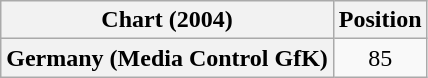<table class="wikitable plainrowheaders" style="text-align:center">
<tr>
<th scope="col">Chart (2004)</th>
<th scope="col">Position</th>
</tr>
<tr>
<th scope="row">Germany (Media Control GfK)</th>
<td>85</td>
</tr>
</table>
